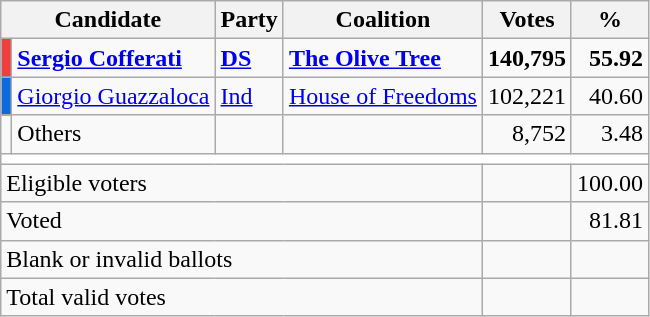<table class="wikitable centre">
<tr>
<th scope="col" colspan=2>Candidate</th>
<th scope="col">Party</th>
<th scope="col">Coalition</th>
<th scope="col">Votes</th>
<th scope="col">%</th>
</tr>
<tr>
<td bgcolor="#EF3E3E"></td>
<td><strong><a href='#'>Sergio Cofferati</a></strong></td>
<td><strong><a href='#'>DS</a></strong></td>
<td><strong><a href='#'>The Olive Tree</a></strong></td>
<td style="text-align: right"><strong>140,795</strong></td>
<td style="text-align: right"><strong>55.92</strong></td>
</tr>
<tr>
<td bgcolor="#0A6BE1"></td>
<td><a href='#'>Giorgio Guazzaloca</a></td>
<td><a href='#'>Ind</a></td>
<td><a href='#'>House of Freedoms</a></td>
<td style="text-align: right">102,221</td>
<td style="text-align: right">40.60</td>
</tr>
<tr>
<td bgcolor=""></td>
<td>Others</td>
<td></td>
<td></td>
<td style="text-align: right">8,752</td>
<td style="text-align: right">3.48</td>
</tr>
<tr bgcolor=white>
<td colspan=8></td>
</tr>
<tr>
<td colspan=4>Eligible voters</td>
<td style="text-align: right"></td>
<td style="text-align: right">100.00</td>
</tr>
<tr>
<td colspan=4>Voted</td>
<td style="text-align: right"></td>
<td style="text-align: right">81.81</td>
</tr>
<tr>
<td colspan=4>Blank or invalid ballots</td>
<td style="text-align: right"></td>
<td style="text-align: right"></td>
</tr>
<tr>
<td colspan=4>Total valid votes</td>
<td style="text-align: right"></td>
<td style="text-align: right"></td>
</tr>
</table>
